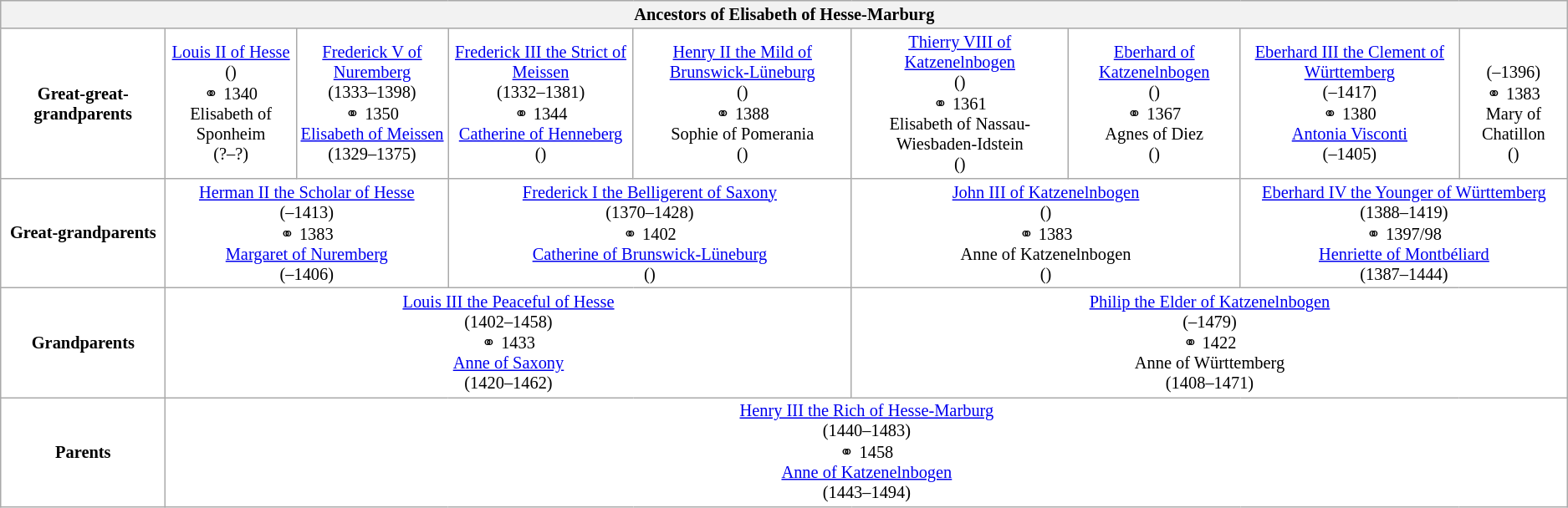<table class="wikitable" style="background:#FFFFFF; font-size:85%; text-align:center">
<tr bgcolor="#E0E0E0">
<th colspan="9">Ancestors of Elisabeth of Hesse-Marburg</th>
</tr>
<tr>
<td><strong>Great-great-grandparents</strong></td>
<td colspan="1"><a href='#'>Louis II of Hesse</a><br>()<br>⚭ 1340<br>Elisabeth of Sponheim<br>(?–?)</td>
<td colspan="1"><a href='#'>Frederick V of Nuremberg</a><br>(1333–1398)<br>⚭ 1350<br><a href='#'>Elisabeth of Meissen</a><br>(1329–1375)</td>
<td colspan="1"><a href='#'>Frederick III the Strict of Meissen</a><br>(1332–1381)<br>⚭ 1344<br><a href='#'>Catherine of Henneberg</a><br>()</td>
<td colspan="1"><a href='#'>Henry II the Mild of Brunswick-Lüneburg</a><br>()<br>⚭ 1388<br>Sophie of Pomerania<br>()</td>
<td colspan="1"><a href='#'>Thierry VIII of Katzenelnbogen</a><br>()<br>⚭ 1361<br>Elisabeth of Nassau-Wiesbaden-Idstein<br>()</td>
<td colspan="1"><a href='#'>Eberhard of Katzenelnbogen</a><br>()<br>⚭ 1367<br>Agnes of Diez<br>()</td>
<td colspan="1"><a href='#'>Eberhard III the Clement of Württemberg</a><br>(–1417)<br>⚭ 1380<br><a href='#'>Antonia Visconti</a><br>(–1405)</td>
<td colspan="1"><br>(–1396)<br>⚭ 1383<br>Mary of Chatillon<br>()</td>
</tr>
<tr>
<td><strong>Great-grandparents</strong></td>
<td colspan="2"><a href='#'>Herman II the Scholar of Hesse</a><br>(–1413)<br>⚭ 1383<br><a href='#'>Margaret of Nuremberg</a><br>(–1406)</td>
<td colspan="2"><a href='#'>Frederick I the Belligerent of Saxony</a><br>(1370–1428)<br>⚭ 1402<br><a href='#'>Catherine of Brunswick-Lüneburg</a><br>()</td>
<td colspan="2"><a href='#'>John III of Katzenelnbogen</a><br>()<br>⚭ 1383<br>Anne of Katzenelnbogen<br>()</td>
<td colspan="2"><a href='#'>Eberhard IV the Younger of Württemberg</a><br>(1388–1419)<br>⚭ 1397/98<br><a href='#'>Henriette of Montbéliard</a><br>(1387–1444)</td>
</tr>
<tr>
<td><strong>Grandparents</strong></td>
<td colspan="4"><a href='#'>Louis III the Peaceful of Hesse</a><br>(1402–1458)<br>⚭ 1433<br><a href='#'>Anne of Saxony</a><br>(1420–1462)</td>
<td colspan="4"><a href='#'>Philip the Elder of Katzenelnbogen</a><br>(–1479)<br>⚭ 1422<br>Anne of Württemberg<br>(1408–1471)</td>
</tr>
<tr>
<td><strong>Parents</strong></td>
<td colspan="8"><a href='#'>Henry III the Rich of Hesse-Marburg</a><br>(1440–1483)<br>⚭ 1458<br><a href='#'>Anne of Katzenelnbogen</a><br>(1443–1494)</td>
</tr>
</table>
